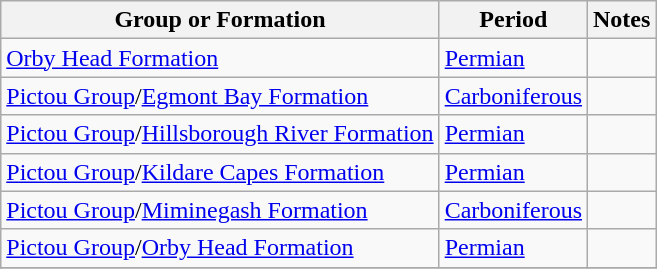<table class="wikitable sortable">
<tr>
<th>Group or Formation</th>
<th>Period</th>
<th class="unsortable">Notes</th>
</tr>
<tr>
<td><a href='#'>Orby Head Formation</a></td>
<td><a href='#'>Permian</a></td>
<td></td>
</tr>
<tr>
<td><a href='#'>Pictou Group</a>/<a href='#'>Egmont Bay Formation</a></td>
<td><a href='#'>Carboniferous</a></td>
<td></td>
</tr>
<tr>
<td><a href='#'>Pictou Group</a>/<a href='#'>Hillsborough River Formation</a></td>
<td><a href='#'>Permian</a></td>
<td></td>
</tr>
<tr>
<td><a href='#'>Pictou Group</a>/<a href='#'>Kildare Capes Formation</a></td>
<td><a href='#'>Permian</a></td>
<td></td>
</tr>
<tr>
<td><a href='#'>Pictou Group</a>/<a href='#'>Miminegash Formation</a></td>
<td><a href='#'>Carboniferous</a></td>
<td></td>
</tr>
<tr>
<td><a href='#'>Pictou Group</a>/<a href='#'>Orby Head Formation</a></td>
<td><a href='#'>Permian</a></td>
<td></td>
</tr>
<tr>
</tr>
</table>
